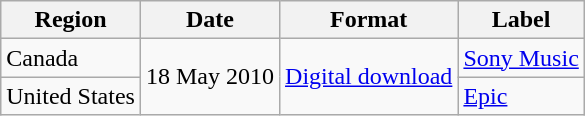<table class="wikitable">
<tr>
<th>Region</th>
<th>Date</th>
<th>Format</th>
<th>Label</th>
</tr>
<tr>
<td>Canada</td>
<td rowspan="2">18 May 2010</td>
<td rowspan="2"><a href='#'>Digital download</a></td>
<td><a href='#'>Sony Music</a></td>
</tr>
<tr>
<td>United States</td>
<td><a href='#'>Epic</a></td>
</tr>
</table>
